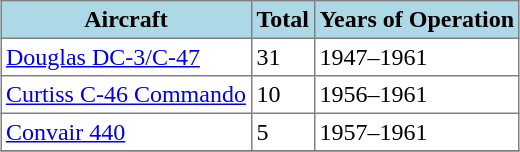<table class="toccolours sortable" border="1" cellpadding="3" style="margin:1em auto; border-collapse:collapse">
<tr bgcolor=lightblue>
<th>Aircraft</th>
<th>Total</th>
<th>Years of Operation</th>
</tr>
<tr>
<td><a href='#'>Douglas DC-3/C-47</a></td>
<td>31</td>
<td>1947–1961</td>
</tr>
<tr>
<td><a href='#'>Curtiss C-46 Commando</a></td>
<td>10</td>
<td>1956–1961</td>
</tr>
<tr>
<td><a href='#'>Convair 440</a></td>
<td>5</td>
<td>1957–1961</td>
</tr>
<tr>
</tr>
</table>
